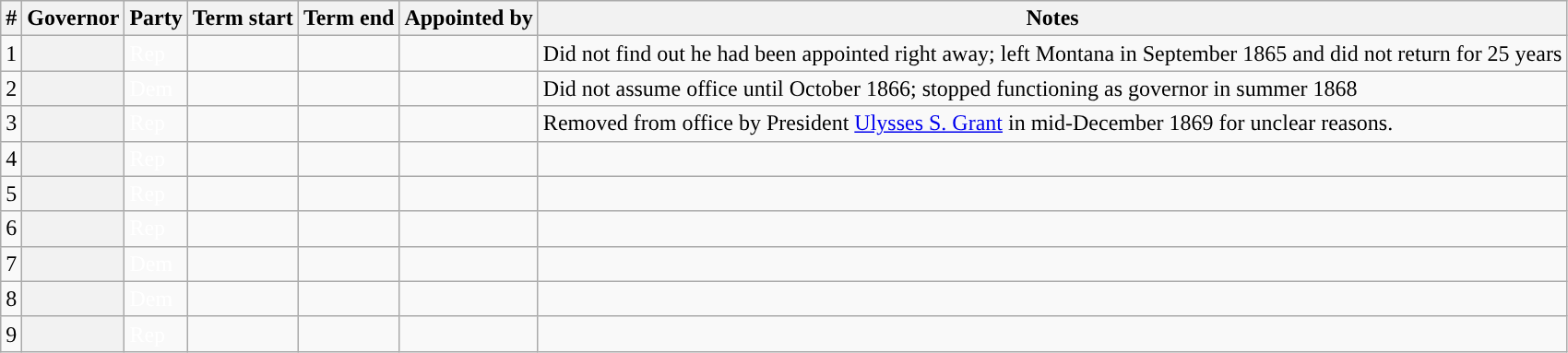<table class="sortable wikitable plainrowheaders">
<tr>
<th scope="col" class="unsortable">#</th>
<th scope="col" class="unsortable">Governor</th>
<th scope="col" class="unsortable">Party</th>
<th scope="col" class="unsortable">Term start</th>
<th scope="col" class="unsortable">Term end</th>
<th scope="col" class="unsortable">Appointed by</th>
<th scope="col" class="unsortable">Notes</th>
</tr>
<tr valign="top">
<td>1</td>
<th scope="row"></th>
<td style="color:#FFF; background-color:">Rep</td>
<td></td>
<td></td>
<td></td>
<td>Did not find out he had been appointed right away; left Montana in September 1865 and did not return for 25 years</td>
</tr>
<tr valign="top">
<td>2</td>
<th scope="row"></th>
<td style="color:#FFF; background-color:">Dem</td>
<td></td>
<td></td>
<td></td>
<td>Did not assume office until October 1866; stopped functioning as governor in summer 1868</td>
</tr>
<tr valign="top">
<td>3</td>
<th scope="row"></th>
<td style="color:#FFF; background-color:">Rep</td>
<td></td>
<td></td>
<td></td>
<td>Removed from office by President <a href='#'>Ulysses S. Grant</a> in mid-December 1869 for unclear reasons.</td>
</tr>
<tr valign="top">
<td>4</td>
<th scope="row"></th>
<td style="color:#FFF; background-color:">Rep</td>
<td></td>
<td></td>
<td></td>
<td></td>
</tr>
<tr valign="top">
<td>5</td>
<th scope="row"></th>
<td style="color:#FFF; background-color:">Rep</td>
<td></td>
<td></td>
<td></td>
<td></td>
</tr>
<tr valign="top">
<td>6</td>
<th scope="row"></th>
<td style="color:#FFF; background-color:">Rep</td>
<td></td>
<td></td>
<td></td>
<td></td>
</tr>
<tr valign="top">
<td>7</td>
<th scope="row"></th>
<td style="color:#FFF; background-color:">Dem</td>
<td></td>
<td></td>
<td></td>
<td></td>
</tr>
<tr valign="top">
<td>8</td>
<th scope="row"></th>
<td style="color:#FFF; background-color:">Dem</td>
<td></td>
<td></td>
<td></td>
<td></td>
</tr>
<tr valign="top">
<td>9</td>
<th scope="row"></th>
<td style="color:#FFF; background-color:">Rep</td>
<td></td>
<td></td>
<td></td>
<td></td>
</tr>
</table>
